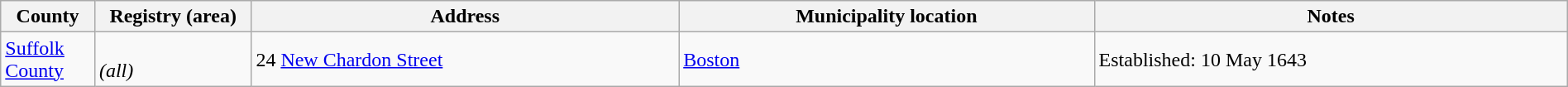<table class="wikitable" width="100%">
<tr>
<th style="width:6%">County</th>
<th style="width:10%">Registry (area)</th>
<th>Address</th>
<th>Municipality location</th>
<th>Notes</th>
</tr>
<tr>
<td><a href='#'>Suffolk County</a></td>
<td><br><em>(all)</em></td>
<td>24 <a href='#'>New Chardon Street</a></td>
<td><a href='#'>Boston</a></td>
<td>Established: 10 May 1643</td>
</tr>
</table>
